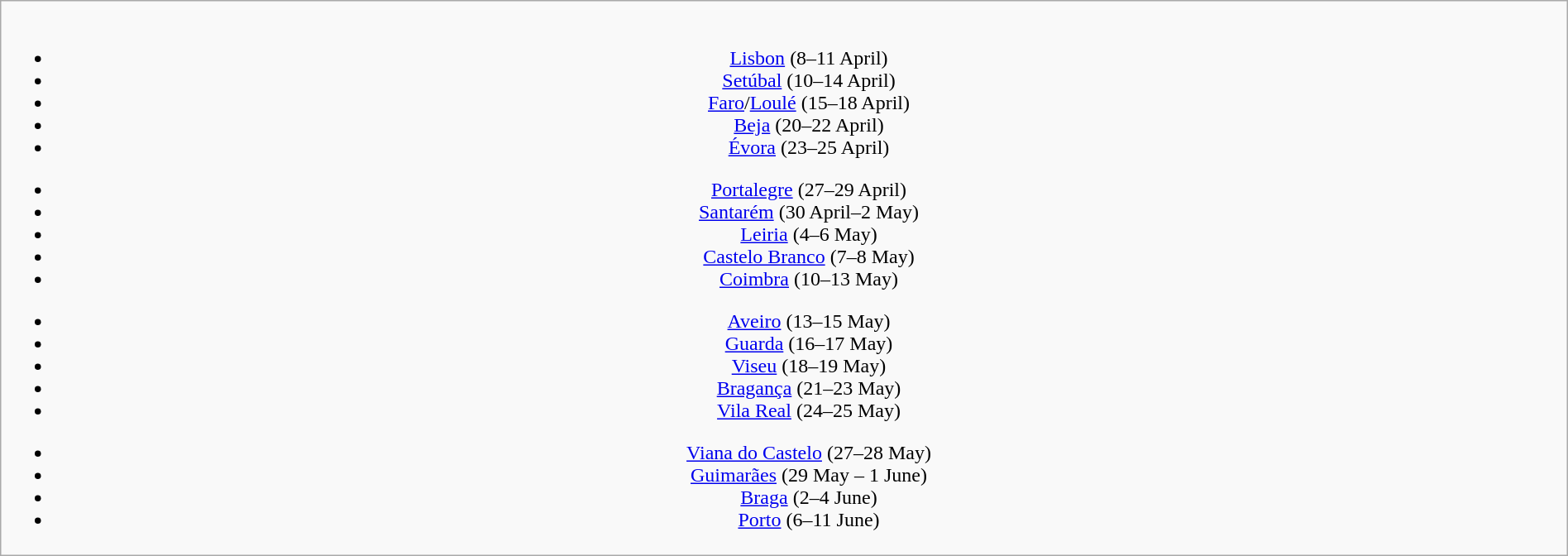<table class="wikitable" style="text-align:center;width:100%">
<tr>
<td><br>
<ul><li><a href='#'>Lisbon</a> (8–11 April)</li><li><a href='#'>Setúbal</a> (10–14 April)</li><li><a href='#'>Faro</a>/<a href='#'>Loulé</a> (15–18 April)</li><li><a href='#'>Beja</a> (20–22 April)</li><li><a href='#'>Évora</a> (23–25 April)</li></ul><ul><li><a href='#'>Portalegre</a> (27–29 April)</li><li><a href='#'>Santarém</a> (30 April–2 May)</li><li><a href='#'>Leiria</a> (4–6 May)</li><li><a href='#'>Castelo Branco</a> (7–8 May)</li><li><a href='#'>Coimbra</a> (10–13 May)</li></ul><ul><li><a href='#'>Aveiro</a> (13–15 May)</li><li><a href='#'>Guarda</a> (16–17 May)</li><li><a href='#'>Viseu</a> (18–19 May)</li><li><a href='#'>Bragança</a> (21–23 May)</li><li><a href='#'>Vila Real</a> (24–25 May)</li></ul><ul><li><a href='#'>Viana do Castelo</a> (27–28 May)</li><li><a href='#'>Guimarães</a> (29 May – 1 June)</li><li><a href='#'>Braga</a> (2–4 June)</li><li><a href='#'>Porto</a> (6–11 June)</li></ul></td>
</tr>
</table>
